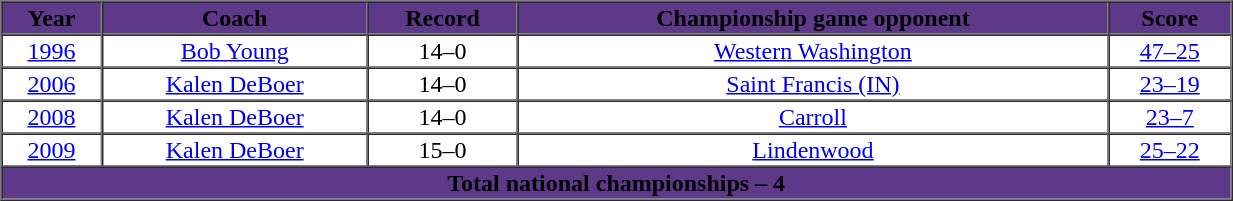<table cellpadding="1" border="1" cellspacing="0" style="width:65%;">
<tr>
<th style="background:#5e398a;"><span>Year</span></th>
<th style="background:#5e398a;"><span>Coach</span></th>
<th style="background:#5e398a;"><span>Record</span></th>
<th style="background:#5e398a;"><span>Championship game opponent</span></th>
<th style="background:#5e398a;"><span>Score</span></th>
</tr>
<tr style="text-align:center;">
<td><a href='#'>1996</a></td>
<td><a href='#'>Bob Young</a></td>
<td>14–0</td>
<td><a href='#'>Western Washington</a></td>
<td><a href='#'>47–25</a></td>
</tr>
<tr style="text-align:center;">
<td><a href='#'>2006</a></td>
<td><a href='#'>Kalen DeBoer</a></td>
<td>14–0</td>
<td><a href='#'>Saint Francis (IN)</a></td>
<td><a href='#'>23–19</a></td>
</tr>
<tr style="text-align:center;">
<td><a href='#'>2008</a></td>
<td><a href='#'>Kalen DeBoer</a></td>
<td>14–0</td>
<td><a href='#'>Carroll</a></td>
<td><a href='#'>23–7</a></td>
</tr>
<tr style="text-align:center;">
<td><a href='#'>2009</a></td>
<td><a href='#'>Kalen DeBoer</a></td>
<td>15–0</td>
<td><a href='#'>Lindenwood</a></td>
<td><a href='#'>25–22</a></td>
</tr>
<tr style="text-align:center;">
<td colspan="5" style="background:#5e398a;"><span><strong>Total national championships – 4</strong></span></td>
</tr>
</table>
